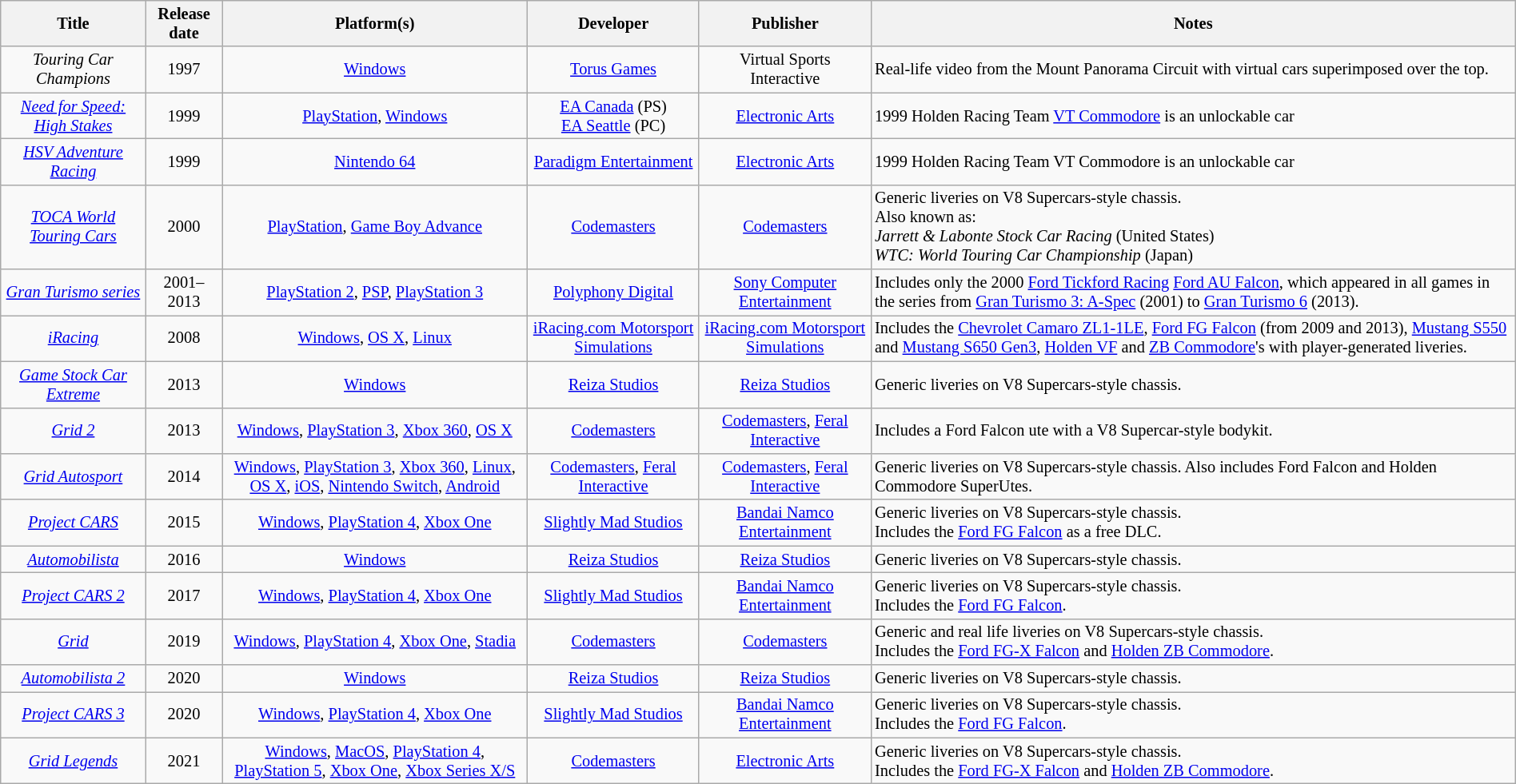<table class="wikitable sortable" style="font-size: 85%; text-align: center; width: 100%;">
<tr>
<th>Title</th>
<th>Release date</th>
<th>Platform(s)</th>
<th>Developer</th>
<th>Publisher</th>
<th class="unsortable">Notes</th>
</tr>
<tr>
<td><em>Touring Car Champions</em></td>
<td>1997</td>
<td><a href='#'>Windows</a></td>
<td><a href='#'>Torus Games</a></td>
<td>Virtual Sports Interactive</td>
<td align="left">Real-life video from the Mount Panorama Circuit with virtual cars superimposed over the top.</td>
</tr>
<tr>
<td><em><a href='#'>Need for Speed: High Stakes</a></em></td>
<td>1999</td>
<td><a href='#'>PlayStation</a>, <a href='#'>Windows</a></td>
<td><a href='#'>EA Canada</a> (PS)<br><a href='#'>EA Seattle</a> (PC)</td>
<td><a href='#'>Electronic Arts</a></td>
<td align="left">1999 Holden Racing Team <a href='#'>VT Commodore</a> is an unlockable car</td>
</tr>
<tr>
<td><em><a href='#'>HSV Adventure Racing</a></em></td>
<td>1999</td>
<td><a href='#'>Nintendo 64</a></td>
<td><a href='#'>Paradigm Entertainment</a></td>
<td><a href='#'>Electronic Arts</a></td>
<td align="left">1999 Holden Racing Team VT Commodore is an unlockable car</td>
</tr>
<tr>
<td><em><a href='#'>TOCA World Touring Cars</a></em></td>
<td>2000</td>
<td><a href='#'>PlayStation</a>, <a href='#'>Game Boy Advance</a></td>
<td><a href='#'>Codemasters</a></td>
<td><a href='#'>Codemasters</a></td>
<td align="left">Generic liveries on V8 Supercars-style chassis.<br>Also known as:<br><em>Jarrett & Labonte Stock Car Racing</em> (United States)<br><em>WTC: World Touring Car Championship</em> (Japan)</td>
</tr>
<tr>
<td><em><a href='#'>Gran Turismo series</a></em></td>
<td>2001–2013</td>
<td><a href='#'>PlayStation 2</a>, <a href='#'>PSP</a>, <a href='#'>PlayStation 3</a></td>
<td><a href='#'>Polyphony Digital</a></td>
<td><a href='#'>Sony Computer Entertainment</a></td>
<td align="left">Includes only the 2000 <a href='#'>Ford Tickford Racing</a> <a href='#'>Ford AU Falcon</a>, which appeared in all games in the series from <a href='#'>Gran Turismo 3: A-Spec</a> (2001) to <a href='#'>Gran Turismo 6</a> (2013).</td>
</tr>
<tr>
<td><em><a href='#'>iRacing</a></em></td>
<td>2008</td>
<td><a href='#'>Windows</a>, <a href='#'>OS X</a>, <a href='#'>Linux</a></td>
<td><a href='#'>iRacing.com Motorsport Simulations</a></td>
<td><a href='#'>iRacing.com Motorsport Simulations</a></td>
<td align="left">Includes the <a href='#'>Chevrolet Camaro ZL1-1LE</a>, <a href='#'>Ford FG Falcon</a> (from 2009 and 2013), <a href='#'>Mustang S550</a> and <a href='#'>Mustang S650 Gen3</a>, <a href='#'>Holden VF</a> and <a href='#'>ZB Commodore</a>'s with player-generated liveries.</td>
</tr>
<tr>
<td><em><a href='#'>Game Stock Car Extreme</a></em></td>
<td>2013</td>
<td><a href='#'>Windows</a></td>
<td><a href='#'>Reiza Studios</a></td>
<td><a href='#'>Reiza Studios</a></td>
<td align="left">Generic liveries on V8 Supercars-style chassis.</td>
</tr>
<tr>
<td><em><a href='#'>Grid 2</a></em></td>
<td>2013</td>
<td><a href='#'>Windows</a>, <a href='#'>PlayStation 3</a>, <a href='#'>Xbox 360</a>, <a href='#'>OS X</a></td>
<td><a href='#'>Codemasters</a></td>
<td><a href='#'>Codemasters</a>, <a href='#'>Feral Interactive</a></td>
<td align="left">Includes a Ford Falcon ute with a V8 Supercar-style bodykit.</td>
</tr>
<tr>
<td><em><a href='#'>Grid Autosport</a></em></td>
<td>2014</td>
<td><a href='#'>Windows</a>, <a href='#'>PlayStation 3</a>, <a href='#'>Xbox 360</a>, <a href='#'>Linux</a>, <a href='#'>OS X</a>, <a href='#'>iOS</a>, <a href='#'>Nintendo Switch</a>, <a href='#'>Android</a></td>
<td><a href='#'>Codemasters</a>, <a href='#'>Feral Interactive</a></td>
<td><a href='#'>Codemasters</a>, <a href='#'>Feral Interactive</a></td>
<td align="left">Generic liveries on V8 Supercars-style chassis. Also includes Ford Falcon and Holden Commodore SuperUtes.</td>
</tr>
<tr>
<td><em><a href='#'>Project CARS</a></em></td>
<td>2015</td>
<td><a href='#'>Windows</a>, <a href='#'>PlayStation 4</a>, <a href='#'>Xbox One</a></td>
<td><a href='#'>Slightly Mad Studios</a></td>
<td><a href='#'>Bandai Namco Entertainment</a></td>
<td align="left">Generic liveries on V8 Supercars-style chassis.<br>Includes the <a href='#'>Ford FG Falcon</a> as a free DLC.</td>
</tr>
<tr>
<td><em><a href='#'>Automobilista</a></em></td>
<td>2016</td>
<td><a href='#'>Windows</a></td>
<td><a href='#'>Reiza Studios</a></td>
<td><a href='#'>Reiza Studios</a></td>
<td align="left">Generic liveries on V8 Supercars-style chassis.</td>
</tr>
<tr>
<td><em><a href='#'>Project CARS 2</a></em></td>
<td>2017</td>
<td><a href='#'>Windows</a>, <a href='#'>PlayStation 4</a>, <a href='#'>Xbox One</a></td>
<td><a href='#'>Slightly Mad Studios</a></td>
<td><a href='#'>Bandai Namco Entertainment</a></td>
<td align="left">Generic liveries on V8 Supercars-style chassis.<br>Includes the <a href='#'>Ford FG Falcon</a>.</td>
</tr>
<tr>
<td><em><a href='#'>Grid</a></em></td>
<td>2019</td>
<td><a href='#'>Windows</a>, <a href='#'>PlayStation 4</a>, <a href='#'>Xbox One</a>, <a href='#'>Stadia</a></td>
<td><a href='#'>Codemasters</a></td>
<td><a href='#'>Codemasters</a></td>
<td align="left">Generic and real life liveries on V8 Supercars-style chassis.<br>Includes the <a href='#'>Ford FG-X Falcon</a> and <a href='#'>Holden ZB Commodore</a>.</td>
</tr>
<tr>
<td><em><a href='#'>Automobilista 2</a></em></td>
<td>2020</td>
<td><a href='#'>Windows</a></td>
<td><a href='#'>Reiza Studios</a></td>
<td><a href='#'>Reiza Studios</a></td>
<td align="left">Generic liveries on V8 Supercars-style chassis.</td>
</tr>
<tr>
<td><em><a href='#'>Project CARS 3</a></em></td>
<td>2020</td>
<td><a href='#'>Windows</a>, <a href='#'>PlayStation 4</a>, <a href='#'>Xbox One</a></td>
<td><a href='#'>Slightly Mad Studios</a></td>
<td><a href='#'>Bandai Namco Entertainment</a></td>
<td align="left">Generic liveries on V8 Supercars-style chassis.<br>Includes the <a href='#'>Ford FG Falcon</a>.</td>
</tr>
<tr>
<td><em><a href='#'>Grid Legends</a></em></td>
<td>2021</td>
<td><a href='#'>Windows</a>, <a href='#'>MacOS</a>, <a href='#'>PlayStation 4</a>, <a href='#'>PlayStation 5</a>, <a href='#'>Xbox One</a>, <a href='#'>Xbox Series X/S</a></td>
<td><a href='#'>Codemasters</a></td>
<td><a href='#'>Electronic Arts</a></td>
<td align="left">Generic liveries on V8 Supercars-style chassis.<br>Includes the <a href='#'>Ford FG-X Falcon</a> and <a href='#'>Holden ZB Commodore</a>.</td>
</tr>
</table>
